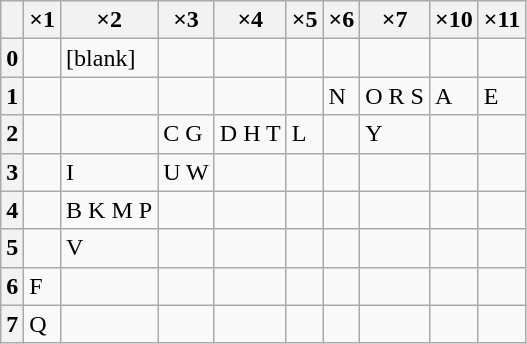<table class="wikitable floatright">
<tr>
<th></th>
<th>×1</th>
<th>×2</th>
<th>×3</th>
<th>×4</th>
<th>×5</th>
<th>×6</th>
<th>×7</th>
<th>×10</th>
<th>×11</th>
</tr>
<tr>
<th>0</th>
<td></td>
<td>[blank]</td>
<td></td>
<td></td>
<td></td>
<td></td>
<td></td>
<td></td>
<td></td>
</tr>
<tr>
<th>1</th>
<td></td>
<td></td>
<td></td>
<td></td>
<td></td>
<td>N</td>
<td>O R S</td>
<td>A</td>
<td>E</td>
</tr>
<tr>
<th>2</th>
<td></td>
<td></td>
<td>C G</td>
<td>D H T</td>
<td>L</td>
<td></td>
<td>Y</td>
<td></td>
<td></td>
</tr>
<tr>
<th>3</th>
<td></td>
<td>I</td>
<td>U W</td>
<td></td>
<td></td>
<td></td>
<td></td>
<td></td>
<td></td>
</tr>
<tr>
<th>4</th>
<td></td>
<td>B K M P</td>
<td></td>
<td></td>
<td></td>
<td></td>
<td></td>
<td></td>
<td></td>
</tr>
<tr>
<th>5</th>
<td></td>
<td>V</td>
<td></td>
<td></td>
<td></td>
<td></td>
<td></td>
<td></td>
<td></td>
</tr>
<tr>
<th>6</th>
<td>F</td>
<td></td>
<td></td>
<td></td>
<td></td>
<td></td>
<td></td>
<td></td>
<td></td>
</tr>
<tr>
<th>7</th>
<td>Q</td>
<td></td>
<td></td>
<td></td>
<td></td>
<td></td>
<td></td>
<td></td>
<td></td>
</tr>
</table>
